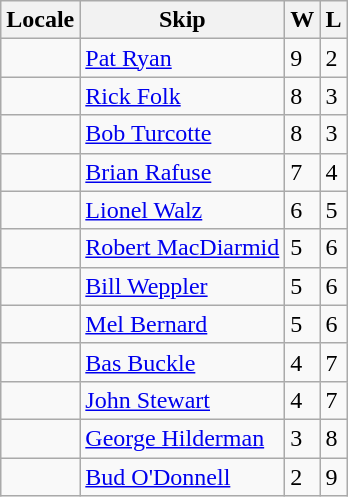<table class="wikitable" border="1">
<tr>
<th>Locale</th>
<th>Skip</th>
<th>W</th>
<th>L</th>
</tr>
<tr>
<td></td>
<td><a href='#'>Pat Ryan</a></td>
<td>9</td>
<td>2</td>
</tr>
<tr>
<td></td>
<td><a href='#'>Rick Folk</a></td>
<td>8</td>
<td>3</td>
</tr>
<tr>
<td></td>
<td><a href='#'>Bob Turcotte</a></td>
<td>8</td>
<td>3</td>
</tr>
<tr>
<td></td>
<td><a href='#'>Brian Rafuse</a></td>
<td>7</td>
<td>4</td>
</tr>
<tr>
<td></td>
<td><a href='#'>Lionel Walz</a></td>
<td>6</td>
<td>5</td>
</tr>
<tr>
<td></td>
<td><a href='#'>Robert MacDiarmid</a></td>
<td>5</td>
<td>6</td>
</tr>
<tr>
<td></td>
<td><a href='#'>Bill Weppler</a></td>
<td>5</td>
<td>6</td>
</tr>
<tr>
<td></td>
<td><a href='#'>Mel Bernard</a></td>
<td>5</td>
<td>6</td>
</tr>
<tr>
<td></td>
<td><a href='#'>Bas Buckle</a></td>
<td>4</td>
<td>7</td>
</tr>
<tr>
<td></td>
<td><a href='#'>John Stewart</a></td>
<td>4</td>
<td>7</td>
</tr>
<tr>
<td></td>
<td><a href='#'>George Hilderman</a></td>
<td>3</td>
<td>8</td>
</tr>
<tr>
<td></td>
<td><a href='#'>Bud O'Donnell</a></td>
<td>2</td>
<td>9</td>
</tr>
</table>
